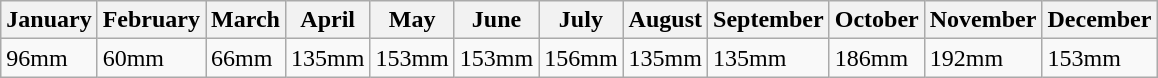<table class="wikitable">
<tr>
<th>January</th>
<th>February</th>
<th>March</th>
<th>April</th>
<th>May</th>
<th>June</th>
<th>July</th>
<th>August</th>
<th>September</th>
<th>October</th>
<th>November</th>
<th>December</th>
</tr>
<tr>
<td>96mm</td>
<td>60mm</td>
<td>66mm</td>
<td>135mm</td>
<td>153mm</td>
<td>153mm</td>
<td>156mm</td>
<td>135mm</td>
<td>135mm</td>
<td>186mm</td>
<td>192mm</td>
<td>153mm</td>
</tr>
</table>
